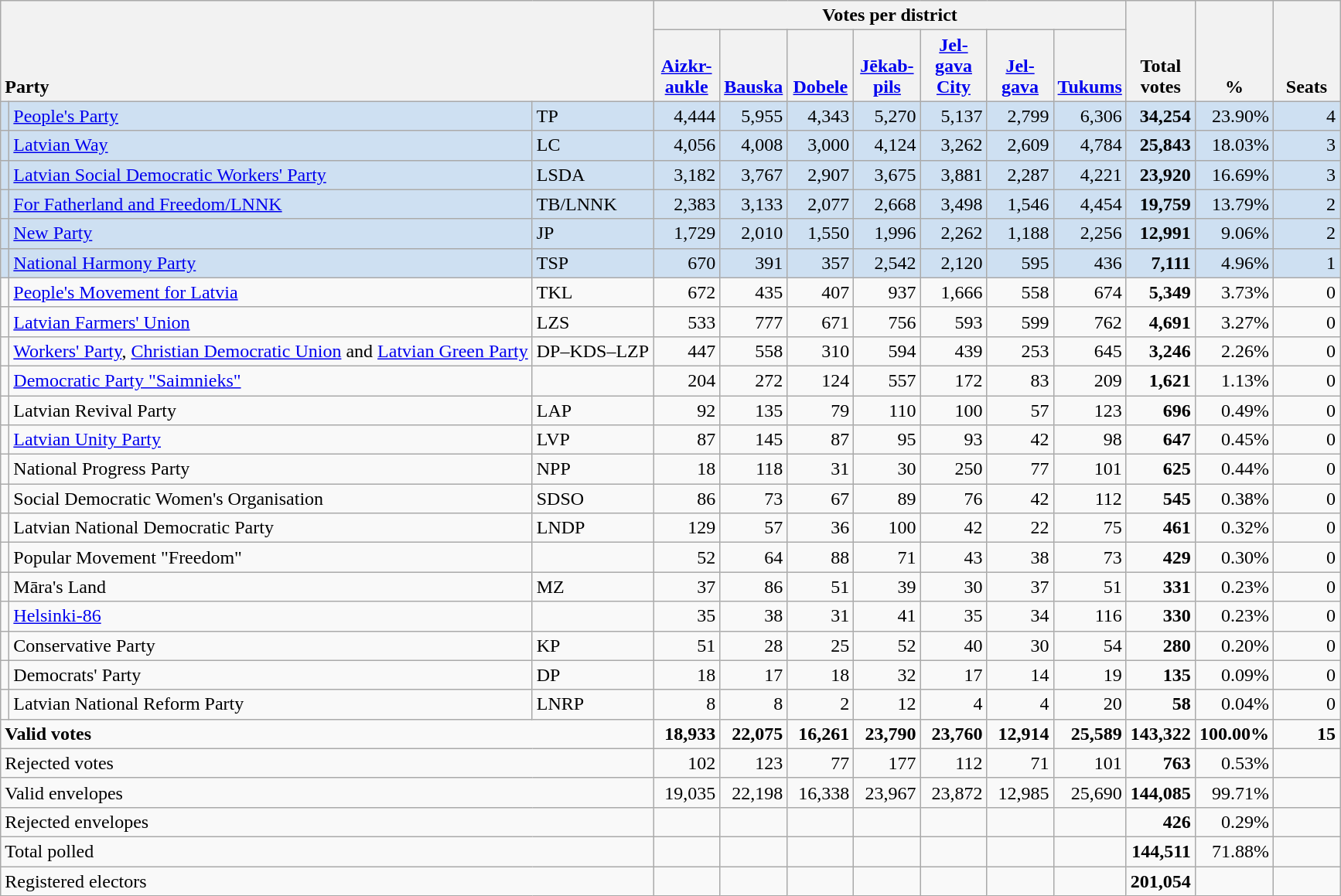<table class="wikitable" border="1" style="text-align:right;">
<tr>
<th style="text-align:left;" valign=bottom rowspan=2 colspan=3>Party</th>
<th colspan=7>Votes per district</th>
<th align=center valign=bottom rowspan=2 width="50">Total votes</th>
<th align=center valign=bottom rowspan=2 width="50">%</th>
<th align=center valign=bottom rowspan=2 width="50">Seats</th>
</tr>
<tr>
<th align=center valign=bottom width="50"><a href='#'>Aizkr- aukle</a></th>
<th align=center valign=bottom width="50"><a href='#'>Bauska</a></th>
<th align=center valign=bottom width="50"><a href='#'>Dobele</a></th>
<th align=center valign=bottom width="50"><a href='#'>Jēkab- pils</a></th>
<th align=center valign=bottom width="50"><a href='#'>Jel- gava City</a></th>
<th align=center valign=bottom width="50"><a href='#'>Jel- gava</a></th>
<th align=center valign=bottom width="50"><a href='#'>Tukums</a></th>
</tr>
<tr style="background:#CEE0F2;">
<td></td>
<td align=left><a href='#'>People's Party</a></td>
<td align=left>TP</td>
<td>4,444</td>
<td>5,955</td>
<td>4,343</td>
<td>5,270</td>
<td>5,137</td>
<td>2,799</td>
<td>6,306</td>
<td><strong>34,254</strong></td>
<td>23.90%</td>
<td>4</td>
</tr>
<tr style="background:#CEE0F2;">
<td></td>
<td align=left><a href='#'>Latvian Way</a></td>
<td align=left>LC</td>
<td>4,056</td>
<td>4,008</td>
<td>3,000</td>
<td>4,124</td>
<td>3,262</td>
<td>2,609</td>
<td>4,784</td>
<td><strong>25,843</strong></td>
<td>18.03%</td>
<td>3</td>
</tr>
<tr style="background:#CEE0F2;">
<td></td>
<td align=left style="white-space: nowrap;"><a href='#'>Latvian Social Democratic Workers' Party</a></td>
<td align=left>LSDA</td>
<td>3,182</td>
<td>3,767</td>
<td>2,907</td>
<td>3,675</td>
<td>3,881</td>
<td>2,287</td>
<td>4,221</td>
<td><strong>23,920</strong></td>
<td>16.69%</td>
<td>3</td>
</tr>
<tr style="background:#CEE0F2;">
<td></td>
<td align=left><a href='#'>For Fatherland and Freedom/LNNK</a></td>
<td align=left>TB/LNNK</td>
<td>2,383</td>
<td>3,133</td>
<td>2,077</td>
<td>2,668</td>
<td>3,498</td>
<td>1,546</td>
<td>4,454</td>
<td><strong>19,759</strong></td>
<td>13.79%</td>
<td>2</td>
</tr>
<tr style="background:#CEE0F2;">
<td></td>
<td align=left><a href='#'>New Party</a></td>
<td align=left>JP</td>
<td>1,729</td>
<td>2,010</td>
<td>1,550</td>
<td>1,996</td>
<td>2,262</td>
<td>1,188</td>
<td>2,256</td>
<td><strong>12,991</strong></td>
<td>9.06%</td>
<td>2</td>
</tr>
<tr style="background:#CEE0F2;">
<td></td>
<td align=left><a href='#'>National Harmony Party</a></td>
<td align=left>TSP</td>
<td>670</td>
<td>391</td>
<td>357</td>
<td>2,542</td>
<td>2,120</td>
<td>595</td>
<td>436</td>
<td><strong>7,111</strong></td>
<td>4.96%</td>
<td>1</td>
</tr>
<tr>
<td></td>
<td align=left><a href='#'>People's Movement for Latvia</a></td>
<td align=left>TKL</td>
<td>672</td>
<td>435</td>
<td>407</td>
<td>937</td>
<td>1,666</td>
<td>558</td>
<td>674</td>
<td><strong>5,349</strong></td>
<td>3.73%</td>
<td>0</td>
</tr>
<tr>
<td></td>
<td align=left><a href='#'>Latvian Farmers' Union</a></td>
<td align=left>LZS</td>
<td>533</td>
<td>777</td>
<td>671</td>
<td>756</td>
<td>593</td>
<td>599</td>
<td>762</td>
<td><strong>4,691</strong></td>
<td>3.27%</td>
<td>0</td>
</tr>
<tr>
<td></td>
<td align=left><a href='#'>Workers' Party</a>, <a href='#'>Christian Democratic Union</a> and <a href='#'>Latvian Green Party</a></td>
<td align=left>DP–KDS–LZP</td>
<td>447</td>
<td>558</td>
<td>310</td>
<td>594</td>
<td>439</td>
<td>253</td>
<td>645</td>
<td><strong>3,246</strong></td>
<td>2.26%</td>
<td>0</td>
</tr>
<tr>
<td></td>
<td align=left><a href='#'>Democratic Party "Saimnieks"</a></td>
<td align=left></td>
<td>204</td>
<td>272</td>
<td>124</td>
<td>557</td>
<td>172</td>
<td>83</td>
<td>209</td>
<td><strong>1,621</strong></td>
<td>1.13%</td>
<td>0</td>
</tr>
<tr>
<td></td>
<td align=left>Latvian Revival Party</td>
<td align=left>LAP</td>
<td>92</td>
<td>135</td>
<td>79</td>
<td>110</td>
<td>100</td>
<td>57</td>
<td>123</td>
<td><strong>696</strong></td>
<td>0.49%</td>
<td>0</td>
</tr>
<tr>
<td></td>
<td align=left><a href='#'>Latvian Unity Party</a></td>
<td align=left>LVP</td>
<td>87</td>
<td>145</td>
<td>87</td>
<td>95</td>
<td>93</td>
<td>42</td>
<td>98</td>
<td><strong>647</strong></td>
<td>0.45%</td>
<td>0</td>
</tr>
<tr>
<td></td>
<td align=left>National Progress Party</td>
<td align=left>NPP</td>
<td>18</td>
<td>118</td>
<td>31</td>
<td>30</td>
<td>250</td>
<td>77</td>
<td>101</td>
<td><strong>625</strong></td>
<td>0.44%</td>
<td>0</td>
</tr>
<tr>
<td></td>
<td align=left>Social Democratic Women's Organisation</td>
<td align=left>SDSO</td>
<td>86</td>
<td>73</td>
<td>67</td>
<td>89</td>
<td>76</td>
<td>42</td>
<td>112</td>
<td><strong>545</strong></td>
<td>0.38%</td>
<td>0</td>
</tr>
<tr>
<td></td>
<td align=left>Latvian National Democratic Party</td>
<td align=left>LNDP</td>
<td>129</td>
<td>57</td>
<td>36</td>
<td>100</td>
<td>42</td>
<td>22</td>
<td>75</td>
<td><strong>461</strong></td>
<td>0.32%</td>
<td>0</td>
</tr>
<tr>
<td></td>
<td align=left>Popular Movement "Freedom"</td>
<td align=left></td>
<td>52</td>
<td>64</td>
<td>88</td>
<td>71</td>
<td>43</td>
<td>38</td>
<td>73</td>
<td><strong>429</strong></td>
<td>0.30%</td>
<td>0</td>
</tr>
<tr>
<td></td>
<td align=left>Māra's Land</td>
<td align=left>MZ</td>
<td>37</td>
<td>86</td>
<td>51</td>
<td>39</td>
<td>30</td>
<td>37</td>
<td>51</td>
<td><strong>331</strong></td>
<td>0.23%</td>
<td>0</td>
</tr>
<tr>
<td></td>
<td align=left><a href='#'>Helsinki-86</a></td>
<td align=left></td>
<td>35</td>
<td>38</td>
<td>31</td>
<td>41</td>
<td>35</td>
<td>34</td>
<td>116</td>
<td><strong>330</strong></td>
<td>0.23%</td>
<td>0</td>
</tr>
<tr>
<td></td>
<td align=left>Conservative Party</td>
<td align=left>KP</td>
<td>51</td>
<td>28</td>
<td>25</td>
<td>52</td>
<td>40</td>
<td>30</td>
<td>54</td>
<td><strong>280</strong></td>
<td>0.20%</td>
<td>0</td>
</tr>
<tr>
<td></td>
<td align=left>Democrats' Party</td>
<td align=left>DP</td>
<td>18</td>
<td>17</td>
<td>18</td>
<td>32</td>
<td>17</td>
<td>14</td>
<td>19</td>
<td><strong>135</strong></td>
<td>0.09%</td>
<td>0</td>
</tr>
<tr>
<td></td>
<td align=left>Latvian National Reform Party</td>
<td align=left>LNRP</td>
<td>8</td>
<td>8</td>
<td>2</td>
<td>12</td>
<td>4</td>
<td>4</td>
<td>20</td>
<td><strong>58</strong></td>
<td>0.04%</td>
<td>0</td>
</tr>
<tr style="font-weight:bold">
<td align=left colspan=3>Valid votes</td>
<td>18,933</td>
<td>22,075</td>
<td>16,261</td>
<td>23,790</td>
<td>23,760</td>
<td>12,914</td>
<td>25,589</td>
<td>143,322</td>
<td>100.00%</td>
<td>15</td>
</tr>
<tr>
<td align=left colspan=3>Rejected votes</td>
<td>102</td>
<td>123</td>
<td>77</td>
<td>177</td>
<td>112</td>
<td>71</td>
<td>101</td>
<td><strong>763</strong></td>
<td>0.53%</td>
<td></td>
</tr>
<tr>
<td align=left colspan=3>Valid envelopes</td>
<td>19,035</td>
<td>22,198</td>
<td>16,338</td>
<td>23,967</td>
<td>23,872</td>
<td>12,985</td>
<td>25,690</td>
<td><strong>144,085</strong></td>
<td>99.71%</td>
<td></td>
</tr>
<tr>
<td align=left colspan=3>Rejected envelopes</td>
<td></td>
<td></td>
<td></td>
<td></td>
<td></td>
<td></td>
<td></td>
<td><strong>426</strong></td>
<td>0.29%</td>
<td></td>
</tr>
<tr>
<td align=left colspan=3>Total polled</td>
<td></td>
<td></td>
<td></td>
<td></td>
<td></td>
<td></td>
<td></td>
<td><strong>144,511</strong></td>
<td>71.88%</td>
<td></td>
</tr>
<tr>
<td align=left colspan=3>Registered electors</td>
<td></td>
<td></td>
<td></td>
<td></td>
<td></td>
<td></td>
<td></td>
<td><strong>201,054</strong></td>
<td></td>
<td></td>
</tr>
</table>
